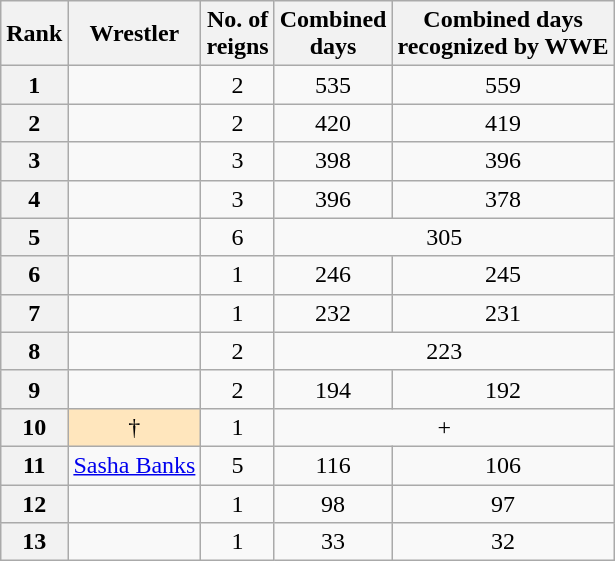<table class="wikitable sortable" style="text-align: center">
<tr>
<th>Rank</th>
<th>Wrestler</th>
<th>No. of<br>reigns</th>
<th>Combined<br>days</th>
<th>Combined days<br>recognized by WWE</th>
</tr>
<tr>
<th>1</th>
<td></td>
<td>2</td>
<td>535</td>
<td>559</td>
</tr>
<tr>
<th>2</th>
<td></td>
<td>2</td>
<td>420</td>
<td>419</td>
</tr>
<tr>
<th>3</th>
<td></td>
<td>3</td>
<td>398</td>
<td>396</td>
</tr>
<tr>
<th>4</th>
<td></td>
<td>3</td>
<td>396</td>
<td>378</td>
</tr>
<tr>
<th>5</th>
<td></td>
<td>6</td>
<td colspan="2">305</td>
</tr>
<tr>
<th>6</th>
<td></td>
<td>1</td>
<td>246</td>
<td>245</td>
</tr>
<tr>
<th>7</th>
<td></td>
<td>1</td>
<td>232</td>
<td>231</td>
</tr>
<tr>
<th>8</th>
<td></td>
<td>2</td>
<td colspan="2">223</td>
</tr>
<tr>
<th>9</th>
<td></td>
<td>2</td>
<td>194</td>
<td>192</td>
</tr>
<tr>
<th>10</th>
<td style="background-color: #ffe6bd"> †</td>
<td>1</td>
<td colspan="7">+</td>
</tr>
<tr>
<th>11</th>
<td><a href='#'>Sasha Banks</a></td>
<td>5</td>
<td>116</td>
<td>106</td>
</tr>
<tr>
<th>12</th>
<td></td>
<td>1</td>
<td>98</td>
<td>97</td>
</tr>
<tr>
<th>13</th>
<td></td>
<td>1</td>
<td>33</td>
<td>32</td>
</tr>
</table>
